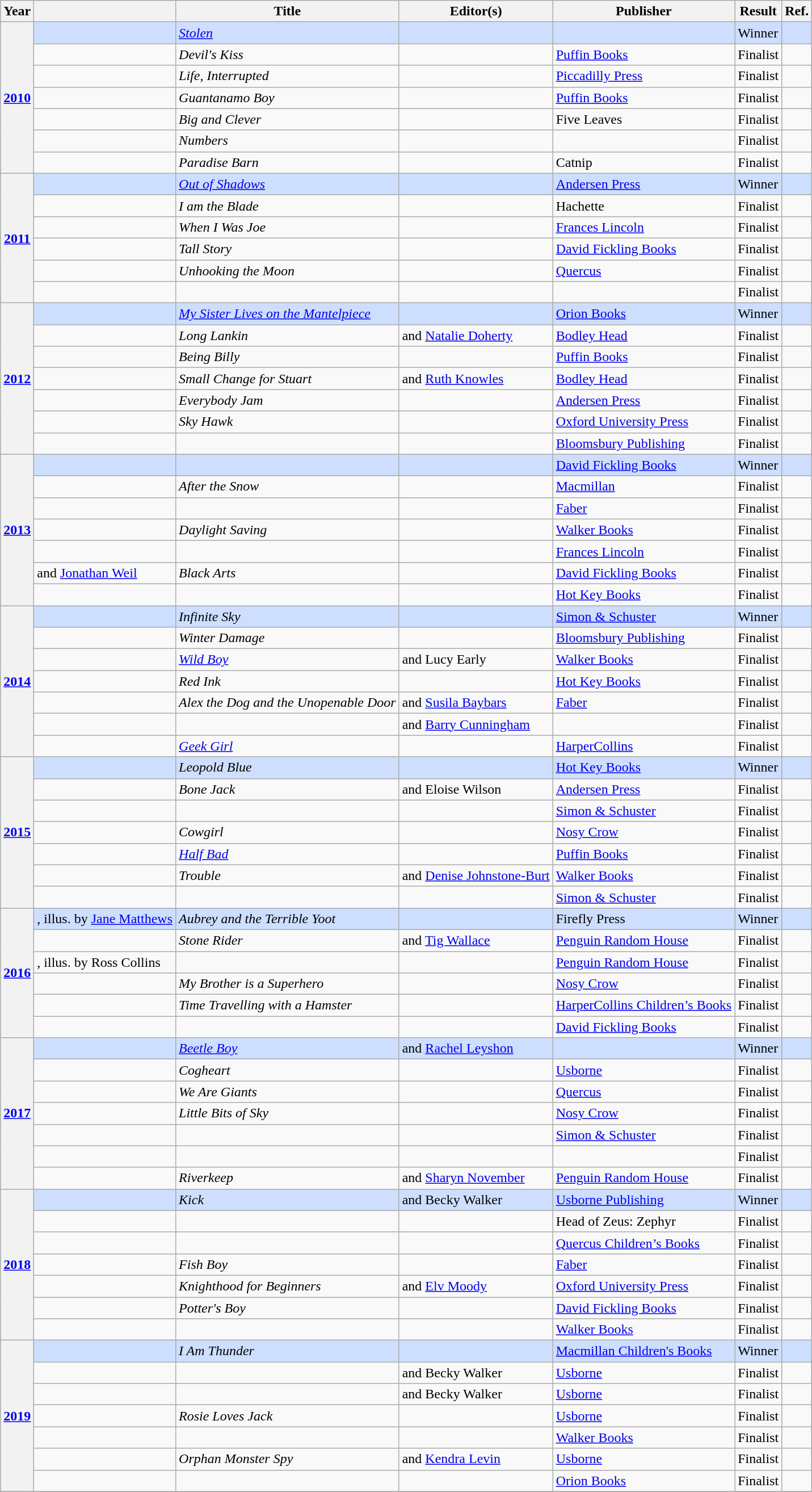<table class="wikitable sortable mw-collapsible">
<tr>
<th>Year</th>
<th></th>
<th>Title</th>
<th>Editor(s)</th>
<th>Publisher</th>
<th>Result</th>
<th>Ref.</th>
</tr>
<tr style="background:#cddeff">
<th rowspan="7"><a href='#'>2010</a></th>
<td></td>
<td><em><a href='#'>Stolen</a></em></td>
<td></td>
<td></td>
<td>Winner</td>
<td></td>
</tr>
<tr>
<td></td>
<td><em>Devil's Kiss</em></td>
<td></td>
<td><a href='#'>Puffin Books</a></td>
<td>Finalist</td>
<td></td>
</tr>
<tr>
<td></td>
<td><em>Life, Interrupted</em></td>
<td></td>
<td><a href='#'>Piccadilly Press</a></td>
<td>Finalist</td>
<td></td>
</tr>
<tr>
<td></td>
<td><em>Guantanamo Boy</em></td>
<td></td>
<td><a href='#'>Puffin Books</a></td>
<td>Finalist</td>
<td></td>
</tr>
<tr>
<td></td>
<td><em>Big and Clever</em></td>
<td></td>
<td>Five Leaves</td>
<td>Finalist</td>
<td></td>
</tr>
<tr>
<td></td>
<td><em>Numbers</em></td>
<td></td>
<td></td>
<td>Finalist</td>
<td></td>
</tr>
<tr>
<td></td>
<td><em>Paradise Barn</em></td>
<td></td>
<td>Catnip</td>
<td>Finalist</td>
<td></td>
</tr>
<tr style="background:#cddeff">
<th rowspan="6"><a href='#'>2011</a></th>
<td></td>
<td><em><a href='#'>Out of Shadows</a></em></td>
<td></td>
<td><a href='#'>Andersen Press</a></td>
<td>Winner</td>
<td></td>
</tr>
<tr>
<td></td>
<td><em>I am the Blade</em></td>
<td></td>
<td>Hachette</td>
<td>Finalist</td>
<td></td>
</tr>
<tr>
<td></td>
<td><em>When I Was Joe</em></td>
<td></td>
<td><a href='#'>Frances Lincoln</a></td>
<td>Finalist</td>
<td></td>
</tr>
<tr>
<td></td>
<td><em>Tall Story</em></td>
<td></td>
<td><a href='#'>David Fickling Books</a></td>
<td>Finalist</td>
<td></td>
</tr>
<tr>
<td></td>
<td><em>Unhooking the Moon</em></td>
<td></td>
<td><a href='#'>Quercus</a></td>
<td>Finalist</td>
<td></td>
</tr>
<tr>
<td></td>
<td><em></em></td>
<td></td>
<td></td>
<td>Finalist</td>
<td></td>
</tr>
<tr style="background:#cddeff">
<th rowspan="7"><a href='#'>2012</a></th>
<td></td>
<td><em><a href='#'>My Sister Lives on the Mantelpiece</a></em></td>
<td></td>
<td><a href='#'>Orion Books</a></td>
<td>Winner</td>
<td></td>
</tr>
<tr>
<td></td>
<td><em>Long Lankin</em></td>
<td> and <a href='#'>Natalie Doherty</a></td>
<td><a href='#'>Bodley Head</a></td>
<td>Finalist</td>
<td></td>
</tr>
<tr>
<td></td>
<td><em>Being Billy</em></td>
<td></td>
<td><a href='#'>Puffin Books</a></td>
<td>Finalist</td>
<td></td>
</tr>
<tr>
<td></td>
<td><em>Small Change for Stuart</em></td>
<td> and <a href='#'>Ruth Knowles</a></td>
<td><a href='#'>Bodley Head</a></td>
<td>Finalist</td>
<td></td>
</tr>
<tr>
<td></td>
<td><em>Everybody Jam</em></td>
<td></td>
<td><a href='#'>Andersen Press</a></td>
<td>Finalist</td>
<td></td>
</tr>
<tr>
<td></td>
<td><em>Sky Hawk</em></td>
<td></td>
<td><a href='#'>Oxford University Press</a></td>
<td>Finalist</td>
<td></td>
</tr>
<tr>
<td></td>
<td><em></em></td>
<td></td>
<td><a href='#'>Bloomsbury Publishing</a></td>
<td>Finalist</td>
<td></td>
</tr>
<tr style="background:#cddeff">
<th rowspan="7"><a href='#'>2013</a></th>
<td></td>
<td><em></em></td>
<td></td>
<td><a href='#'>David Fickling Books</a></td>
<td>Winner</td>
<td></td>
</tr>
<tr>
<td></td>
<td><em>After the Snow</em></td>
<td></td>
<td><a href='#'>Macmillan</a></td>
<td>Finalist</td>
<td></td>
</tr>
<tr>
<td></td>
<td><em></em></td>
<td></td>
<td><a href='#'>Faber</a></td>
<td>Finalist</td>
<td></td>
</tr>
<tr>
<td></td>
<td><em>Daylight Saving</em></td>
<td></td>
<td><a href='#'>Walker Books</a></td>
<td>Finalist</td>
<td></td>
</tr>
<tr>
<td></td>
<td><em></em></td>
<td></td>
<td><a href='#'>Frances Lincoln</a></td>
<td>Finalist</td>
<td></td>
</tr>
<tr>
<td> and <a href='#'>Jonathan Weil</a></td>
<td><em>Black Arts</em></td>
<td></td>
<td><a href='#'>David Fickling Books</a></td>
<td>Finalist</td>
<td></td>
</tr>
<tr>
<td></td>
<td><em></em></td>
<td></td>
<td><a href='#'>Hot Key Books</a></td>
<td>Finalist</td>
<td></td>
</tr>
<tr style="background:#cddeff">
<th rowspan="7"><a href='#'>2014</a></th>
<td></td>
<td><em>Infinite Sky</em></td>
<td></td>
<td><a href='#'>Simon & Schuster</a></td>
<td>Winner</td>
<td></td>
</tr>
<tr>
<td></td>
<td><em>Winter Damage</em></td>
<td></td>
<td><a href='#'>Bloomsbury Publishing</a></td>
<td>Finalist</td>
<td></td>
</tr>
<tr>
<td></td>
<td><em><a href='#'>Wild Boy</a></em></td>
<td> and Lucy Early</td>
<td><a href='#'>Walker Books</a></td>
<td>Finalist</td>
<td></td>
</tr>
<tr>
<td></td>
<td><em>Red Ink</em></td>
<td></td>
<td><a href='#'>Hot Key Books</a></td>
<td>Finalist</td>
<td></td>
</tr>
<tr>
<td></td>
<td><em>Alex the Dog and the Unopenable Door</em></td>
<td> and <a href='#'>Susila Baybars</a></td>
<td><a href='#'>Faber</a></td>
<td>Finalist</td>
<td></td>
</tr>
<tr>
<td></td>
<td><em></em></td>
<td> and <a href='#'>Barry Cunningham</a></td>
<td></td>
<td>Finalist</td>
<td></td>
</tr>
<tr>
<td></td>
<td><em><a href='#'>Geek Girl</a></em></td>
<td></td>
<td><a href='#'>HarperCollins</a></td>
<td>Finalist</td>
<td></td>
</tr>
<tr style="background:#cddeff">
<th rowspan="7"><a href='#'>2015</a></th>
<td></td>
<td><em>Leopold Blue</em></td>
<td></td>
<td><a href='#'>Hot Key Books</a></td>
<td>Winner</td>
<td></td>
</tr>
<tr>
<td></td>
<td><em>Bone Jack</em></td>
<td> and Eloise Wilson</td>
<td><a href='#'>Andersen Press</a></td>
<td>Finalist</td>
<td></td>
</tr>
<tr>
<td></td>
<td><em></em></td>
<td></td>
<td><a href='#'>Simon & Schuster</a></td>
<td>Finalist</td>
<td></td>
</tr>
<tr>
<td></td>
<td><em>Cowgirl</em></td>
<td></td>
<td><a href='#'>Nosy Crow</a></td>
<td>Finalist</td>
<td></td>
</tr>
<tr>
<td></td>
<td><em><a href='#'>Half Bad</a></em></td>
<td></td>
<td><a href='#'>Puffin Books</a></td>
<td>Finalist</td>
<td></td>
</tr>
<tr>
<td></td>
<td><em>Trouble</em></td>
<td> and <a href='#'>Denise Johnstone-Burt</a></td>
<td><a href='#'>Walker Books</a></td>
<td>Finalist</td>
<td></td>
</tr>
<tr>
<td></td>
<td><em></em></td>
<td></td>
<td><a href='#'>Simon & Schuster</a></td>
<td>Finalist</td>
<td></td>
</tr>
<tr style="background:#cddeff">
<th rowspan="6"><a href='#'>2016</a></th>
<td>, illus. by <a href='#'>Jane Matthews</a></td>
<td><em>Aubrey and the Terrible Yoot</em></td>
<td></td>
<td>Firefly Press</td>
<td>Winner</td>
<td></td>
</tr>
<tr>
<td></td>
<td><em>Stone Rider</em></td>
<td> and <a href='#'>Tig Wallace</a></td>
<td><a href='#'>Penguin Random House</a></td>
<td>Finalist</td>
<td></td>
</tr>
<tr>
<td>, illus. by Ross Collins</td>
<td><em></em></td>
<td></td>
<td><a href='#'>Penguin Random House</a></td>
<td>Finalist</td>
<td></td>
</tr>
<tr>
<td></td>
<td><em>My Brother is a Superhero</em></td>
<td></td>
<td><a href='#'>Nosy Crow</a></td>
<td>Finalist</td>
<td></td>
</tr>
<tr>
<td></td>
<td><em>Time Travelling with a Hamster</em></td>
<td></td>
<td><a href='#'>HarperCollins Children’s Books</a></td>
<td>Finalist</td>
<td></td>
</tr>
<tr>
<td></td>
<td><em></em></td>
<td></td>
<td><a href='#'>David Fickling Books</a></td>
<td>Finalist</td>
<td></td>
</tr>
<tr style="background:#cddeff">
<th rowspan="7"><a href='#'>2017</a></th>
<td></td>
<td><em><a href='#'>Beetle Boy</a></em></td>
<td> and <a href='#'>Rachel Leyshon</a></td>
<td></td>
<td>Winner</td>
<td></td>
</tr>
<tr>
<td></td>
<td><em>Cogheart</em></td>
<td></td>
<td><a href='#'>Usborne</a></td>
<td>Finalist</td>
<td></td>
</tr>
<tr>
<td></td>
<td><em>We Are Giants</em></td>
<td></td>
<td><a href='#'>Quercus</a></td>
<td>Finalist</td>
<td></td>
</tr>
<tr>
<td></td>
<td><em>Little Bits of Sky</em></td>
<td></td>
<td><a href='#'>Nosy Crow</a></td>
<td>Finalist</td>
<td></td>
</tr>
<tr>
<td></td>
<td><em></em></td>
<td></td>
<td><a href='#'>Simon & Schuster</a></td>
<td>Finalist</td>
<td></td>
</tr>
<tr>
<td></td>
<td><em></em></td>
<td></td>
<td></td>
<td>Finalist</td>
<td></td>
</tr>
<tr>
<td></td>
<td><em>Riverkeep</em></td>
<td> and <a href='#'>Sharyn November</a></td>
<td><a href='#'>Penguin Random House</a></td>
<td>Finalist</td>
<td></td>
</tr>
<tr style="background:#cddeff">
<th rowspan="7"><a href='#'>2018</a></th>
<td></td>
<td><em>Kick</em></td>
<td> and Becky Walker</td>
<td><a href='#'>Usborne Publishing</a></td>
<td>Winner</td>
<td></td>
</tr>
<tr>
<td></td>
<td><em></em></td>
<td></td>
<td>Head of Zeus: Zephyr</td>
<td>Finalist</td>
<td></td>
</tr>
<tr>
<td></td>
<td><em></em></td>
<td></td>
<td><a href='#'>Quercus Children’s Books</a></td>
<td>Finalist</td>
<td></td>
</tr>
<tr>
<td></td>
<td><em>Fish Boy</em></td>
<td></td>
<td><a href='#'>Faber</a></td>
<td>Finalist</td>
<td></td>
</tr>
<tr>
<td></td>
<td><em>Knighthood for Beginners</em></td>
<td> and <a href='#'>Elv Moody</a></td>
<td><a href='#'>Oxford University Press</a></td>
<td>Finalist</td>
<td></td>
</tr>
<tr>
<td></td>
<td><em>Potter's Boy</em></td>
<td></td>
<td><a href='#'>David Fickling Books</a></td>
<td>Finalist</td>
<td></td>
</tr>
<tr>
<td></td>
<td><em></em></td>
<td></td>
<td><a href='#'>Walker Books</a></td>
<td>Finalist</td>
<td></td>
</tr>
<tr style="background:#cddeff">
<th rowspan="7"><a href='#'>2019</a></th>
<td></td>
<td><em>I Am Thunder</em></td>
<td></td>
<td><a href='#'>Macmillan Children's Books</a></td>
<td>Winner</td>
<td></td>
</tr>
<tr>
<td></td>
<td><em></em></td>
<td> and Becky Walker</td>
<td><a href='#'>Usborne</a></td>
<td>Finalist</td>
<td></td>
</tr>
<tr>
<td></td>
<td><em></em></td>
<td> and Becky Walker</td>
<td><a href='#'>Usborne</a></td>
<td>Finalist</td>
<td></td>
</tr>
<tr>
<td></td>
<td><em>Rosie Loves Jack</em></td>
<td></td>
<td><a href='#'>Usborne</a></td>
<td>Finalist</td>
<td></td>
</tr>
<tr>
<td></td>
<td><em></em></td>
<td></td>
<td><a href='#'>Walker Books</a></td>
<td>Finalist</td>
<td></td>
</tr>
<tr>
<td></td>
<td><em>Orphan Monster Spy</em></td>
<td> and <a href='#'>Kendra Levin</a></td>
<td><a href='#'>Usborne</a></td>
<td>Finalist</td>
<td></td>
</tr>
<tr>
<td></td>
<td><em></em></td>
<td></td>
<td><a href='#'>Orion Books</a></td>
<td>Finalist</td>
<td></td>
</tr>
<tr>
</tr>
</table>
